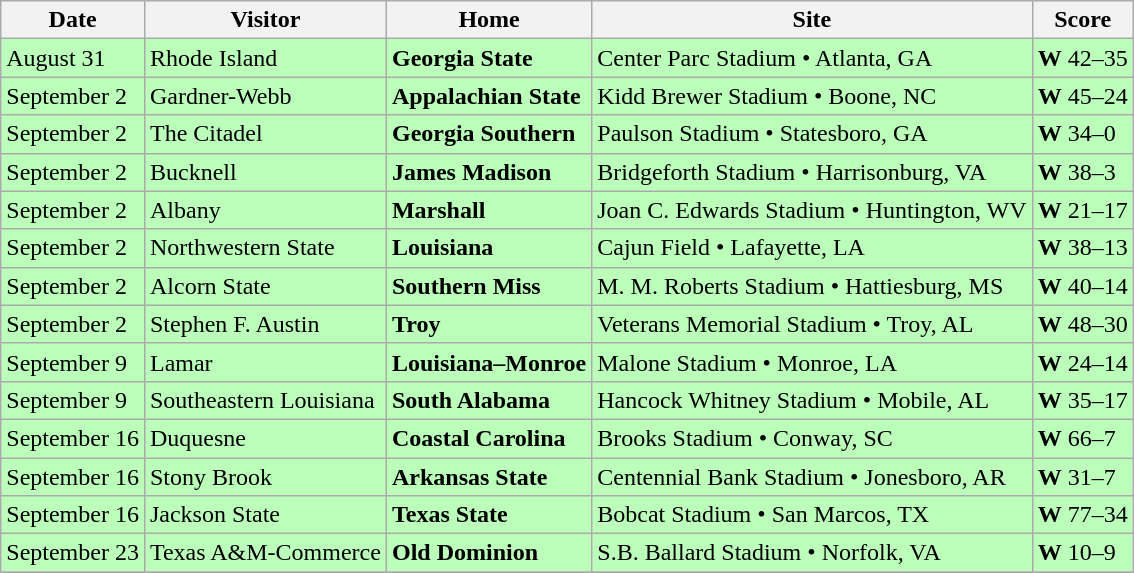<table class="wikitable">
<tr>
<th>Date</th>
<th>Visitor</th>
<th>Home</th>
<th>Site</th>
<th>Score</th>
</tr>
<tr style="background:#bfb;">
<td>August 31</td>
<td>Rhode Island</td>
<td><strong>Georgia State</strong></td>
<td>Center Parc Stadium • Atlanta, GA</td>
<td><strong>W</strong> 42–35</td>
</tr>
<tr style="background:#bfb;">
<td>September 2</td>
<td>Gardner-Webb</td>
<td><strong>Appalachian State</strong></td>
<td>Kidd Brewer Stadium • Boone, NC</td>
<td><strong>W</strong> 45–24</td>
</tr>
<tr style="background:#bfb;">
<td>September 2</td>
<td>The Citadel</td>
<td><strong>Georgia Southern</strong></td>
<td>Paulson Stadium • Statesboro, GA</td>
<td><strong>W</strong> 34–0</td>
</tr>
<tr style="background:#bfb;">
<td>September 2</td>
<td>Bucknell</td>
<td><strong>James Madison</strong></td>
<td>Bridgeforth Stadium • Harrisonburg, VA</td>
<td><strong>W</strong> 38–3</td>
</tr>
<tr style="background:#bfb;">
<td>September 2</td>
<td>Albany</td>
<td><strong>Marshall</strong></td>
<td>Joan C. Edwards Stadium • Huntington, WV</td>
<td><strong>W</strong> 21–17</td>
</tr>
<tr style="background:#bfb;">
<td>September 2</td>
<td>Northwestern State</td>
<td><strong>Louisiana</strong></td>
<td>Cajun Field • Lafayette, LA</td>
<td><strong>W</strong> 38–13</td>
</tr>
<tr style="background:#bfb;">
<td>September 2</td>
<td>Alcorn State</td>
<td><strong>Southern Miss</strong></td>
<td>M. M. Roberts Stadium • Hattiesburg, MS</td>
<td><strong>W</strong> 40–14</td>
</tr>
<tr style="background:#bfb;">
<td>September 2</td>
<td>Stephen F. Austin</td>
<td><strong>Troy</strong></td>
<td>Veterans Memorial Stadium • Troy, AL</td>
<td><strong>W</strong> 48–30</td>
</tr>
<tr style="background:#bfb;">
<td>September 9</td>
<td>Lamar</td>
<td><strong>Louisiana–Monroe</strong></td>
<td>Malone Stadium • Monroe, LA</td>
<td><strong>W</strong> 24–14</td>
</tr>
<tr style="background:#bfb;">
<td>September 9</td>
<td>Southeastern Louisiana</td>
<td><strong>South Alabama</strong></td>
<td>Hancock Whitney Stadium • Mobile, AL</td>
<td><strong>W</strong> 35–17</td>
</tr>
<tr style="background:#bfb;">
<td>September 16</td>
<td>Duquesne</td>
<td><strong>Coastal Carolina</strong></td>
<td>Brooks Stadium • Conway, SC</td>
<td><strong>W</strong> 66–7</td>
</tr>
<tr style="background:#bfb;">
<td>September 16</td>
<td>Stony Brook</td>
<td><strong>Arkansas State</strong></td>
<td>Centennial Bank Stadium • Jonesboro, AR</td>
<td><strong>W</strong> 31–7</td>
</tr>
<tr style="background:#bfb;">
<td>September 16</td>
<td>Jackson State</td>
<td><strong>Texas State</strong></td>
<td>Bobcat Stadium • San Marcos, TX</td>
<td><strong>W</strong> 77–34</td>
</tr>
<tr style="background:#bfb;">
<td>September 23</td>
<td>Texas A&M-Commerce</td>
<td><strong>Old Dominion</strong></td>
<td>S.B. Ballard Stadium • Norfolk, VA</td>
<td><strong>W</strong> 10–9</td>
</tr>
<tr>
</tr>
</table>
